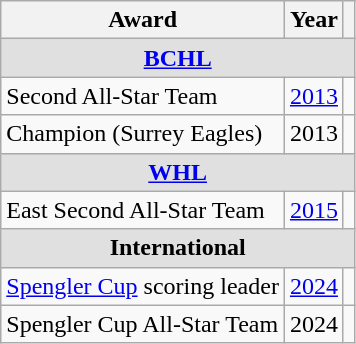<table class="wikitable">
<tr>
<th>Award</th>
<th>Year</th>
<th></th>
</tr>
<tr ALIGN="center" bgcolor="#e0e0e0">
<td colspan="3"><strong><a href='#'>BCHL</a></strong></td>
</tr>
<tr>
<td>Second All-Star Team</td>
<td><a href='#'>2013</a></td>
<td></td>
</tr>
<tr>
<td>Champion (Surrey Eagles)</td>
<td>2013</td>
<td></td>
</tr>
<tr ALIGN="center" bgcolor="#e0e0e0">
<td colspan="3"><strong><a href='#'>WHL</a></strong></td>
</tr>
<tr>
<td>East Second All-Star Team</td>
<td><a href='#'>2015</a></td>
<td></td>
</tr>
<tr ALIGN="center" bgcolor="#e0e0e0">
<td colspan="3"><strong>International</strong></td>
</tr>
<tr>
<td><a href='#'>Spengler Cup</a> scoring leader</td>
<td><a href='#'>2024</a></td>
<td></td>
</tr>
<tr>
<td>Spengler Cup All-Star Team</td>
<td>2024</td>
<td></td>
</tr>
</table>
